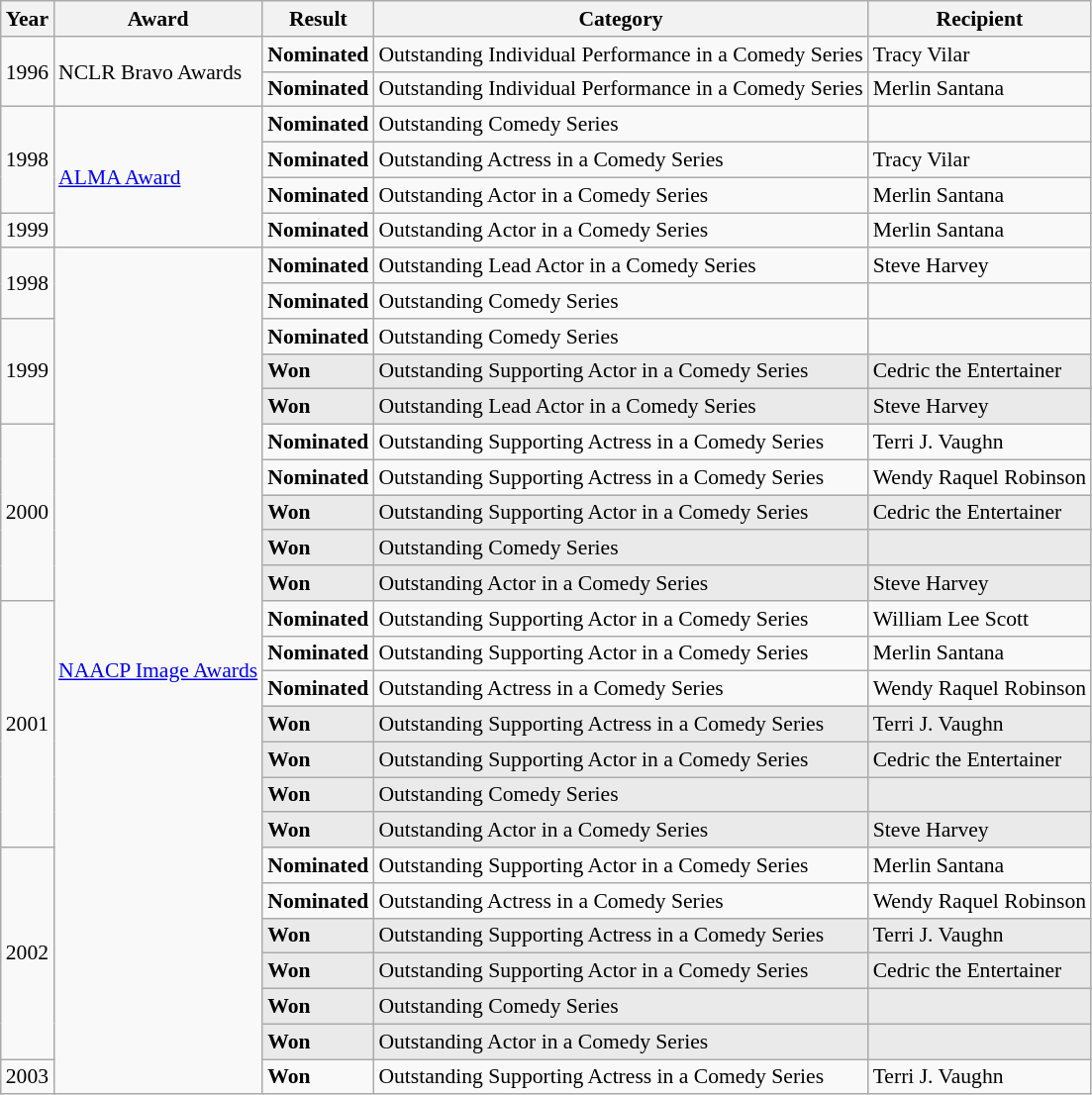<table class="wikitable" style="font-size: 90%;">
<tr>
<th>Year</th>
<th>Award</th>
<th>Result</th>
<th>Category</th>
<th>Recipient</th>
</tr>
<tr>
<td rowspan=2>1996</td>
<td rowspan=2>NCLR Bravo Awards</td>
<td><strong>Nominated</strong></td>
<td>Outstanding Individual Performance in a Comedy Series</td>
<td>Tracy Vilar</td>
</tr>
<tr>
<td><strong>Nominated</strong></td>
<td>Outstanding Individual Performance in a Comedy Series</td>
<td>Merlin Santana</td>
</tr>
<tr>
<td rowspan=3>1998</td>
<td rowspan=4><a href='#'>ALMA Award</a></td>
<td><strong>Nominated</strong></td>
<td>Outstanding Comedy Series</td>
<td></td>
</tr>
<tr>
<td><strong>Nominated</strong></td>
<td>Outstanding Actress in a Comedy Series</td>
<td>Tracy Vilar</td>
</tr>
<tr>
<td><strong>Nominated</strong></td>
<td>Outstanding Actor in a Comedy Series</td>
<td>Merlin Santana</td>
</tr>
<tr>
<td>1999</td>
<td><strong>Nominated</strong></td>
<td>Outstanding Actor in a Comedy Series</td>
<td>Merlin Santana</td>
</tr>
<tr>
<td rowspan=2>1998</td>
<td rowspan=24><a href='#'>NAACP Image Awards</a></td>
<td><strong>Nominated</strong></td>
<td>Outstanding Lead Actor in a Comedy Series</td>
<td>Steve Harvey</td>
</tr>
<tr>
<td><strong>Nominated</strong></td>
<td>Outstanding Comedy Series</td>
<td></td>
</tr>
<tr>
<td rowspan=3>1999</td>
<td><strong>Nominated</strong></td>
<td>Outstanding Comedy Series</td>
<td></td>
</tr>
<tr style="background-color: #EAEAEA;" |>
<td><strong>Won</strong></td>
<td>Outstanding Supporting Actor in a Comedy Series</td>
<td>Cedric the Entertainer</td>
</tr>
<tr style="background-color: #EAEAEA;" |>
<td><strong>Won</strong></td>
<td>Outstanding Lead Actor in a Comedy Series</td>
<td>Steve Harvey</td>
</tr>
<tr>
<td rowspan=5>2000</td>
<td><strong>Nominated</strong></td>
<td>Outstanding Supporting Actress in a Comedy Series</td>
<td>Terri J. Vaughn</td>
</tr>
<tr>
<td><strong>Nominated</strong></td>
<td>Outstanding Supporting Actress in a Comedy Series</td>
<td>Wendy Raquel Robinson</td>
</tr>
<tr style="background-color: #EAEAEA;" |>
<td><strong>Won</strong></td>
<td>Outstanding Supporting Actor in a Comedy Series</td>
<td>Cedric the Entertainer</td>
</tr>
<tr style="background-color: #EAEAEA;" |>
<td><strong>Won</strong></td>
<td>Outstanding Comedy Series</td>
<td></td>
</tr>
<tr style="background-color: #EAEAEA;" |>
<td><strong>Won</strong></td>
<td>Outstanding Actor in a Comedy Series</td>
<td>Steve Harvey</td>
</tr>
<tr>
<td rowspan=7>2001</td>
<td><strong>Nominated</strong></td>
<td>Outstanding Supporting Actor in a Comedy Series</td>
<td>William Lee Scott</td>
</tr>
<tr>
<td><strong>Nominated</strong></td>
<td>Outstanding Supporting Actor in a Comedy Series</td>
<td>Merlin Santana</td>
</tr>
<tr>
<td><strong>Nominated</strong></td>
<td>Outstanding Actress in a Comedy Series</td>
<td>Wendy Raquel Robinson</td>
</tr>
<tr style="background-color: #EAEAEA;" |>
<td><strong>Won</strong></td>
<td>Outstanding Supporting Actress in a Comedy Series</td>
<td>Terri J. Vaughn</td>
</tr>
<tr style="background-color: #EAEAEA;" |>
<td><strong>Won</strong></td>
<td>Outstanding Supporting Actor in a Comedy Series</td>
<td>Cedric the Entertainer</td>
</tr>
<tr style="background-color: #EAEAEA;" |>
<td><strong>Won</strong></td>
<td>Outstanding Comedy Series</td>
<td></td>
</tr>
<tr style="background-color: #EAEAEA;" |>
<td><strong>Won</strong></td>
<td>Outstanding Actor in a Comedy Series</td>
<td>Steve Harvey</td>
</tr>
<tr>
<td rowspan=6>2002</td>
<td><strong>Nominated</strong></td>
<td>Outstanding Supporting Actor in a Comedy Series</td>
<td>Merlin Santana</td>
</tr>
<tr>
<td><strong>Nominated</strong></td>
<td>Outstanding Actress in a Comedy Series</td>
<td>Wendy Raquel Robinson</td>
</tr>
<tr style="background-color: #EAEAEA;" |>
<td><strong>Won</strong></td>
<td>Outstanding Supporting Actress in a Comedy Series</td>
<td>Terri J. Vaughn</td>
</tr>
<tr style="background-color: #EAEAEA;" |>
<td><strong>Won</strong></td>
<td>Outstanding Supporting Actor in a Comedy Series</td>
<td>Cedric the Entertainer</td>
</tr>
<tr style="background-color: #EAEAEA;" |>
<td><strong>Won</strong></td>
<td>Outstanding Comedy Series</td>
<td></td>
</tr>
<tr style="background-color: #EAEAEA;" |>
<td><strong>Won</strong></td>
<td>Outstanding Actor in a Comedy Series</td>
<td></td>
</tr>
<tr>
<td>2003</td>
<td><strong>Won</strong></td>
<td>Outstanding Supporting Actress in a Comedy Series</td>
<td>Terri J. Vaughn</td>
</tr>
</table>
